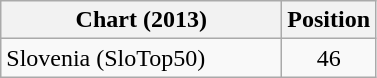<table class="wikitable">
<tr>
<th scope="col" width=180>Chart (2013)</th>
<th scope="col">Position</th>
</tr>
<tr>
<td scope="row">Slovenia (SloTop50)</td>
<td align=center>46</td>
</tr>
</table>
